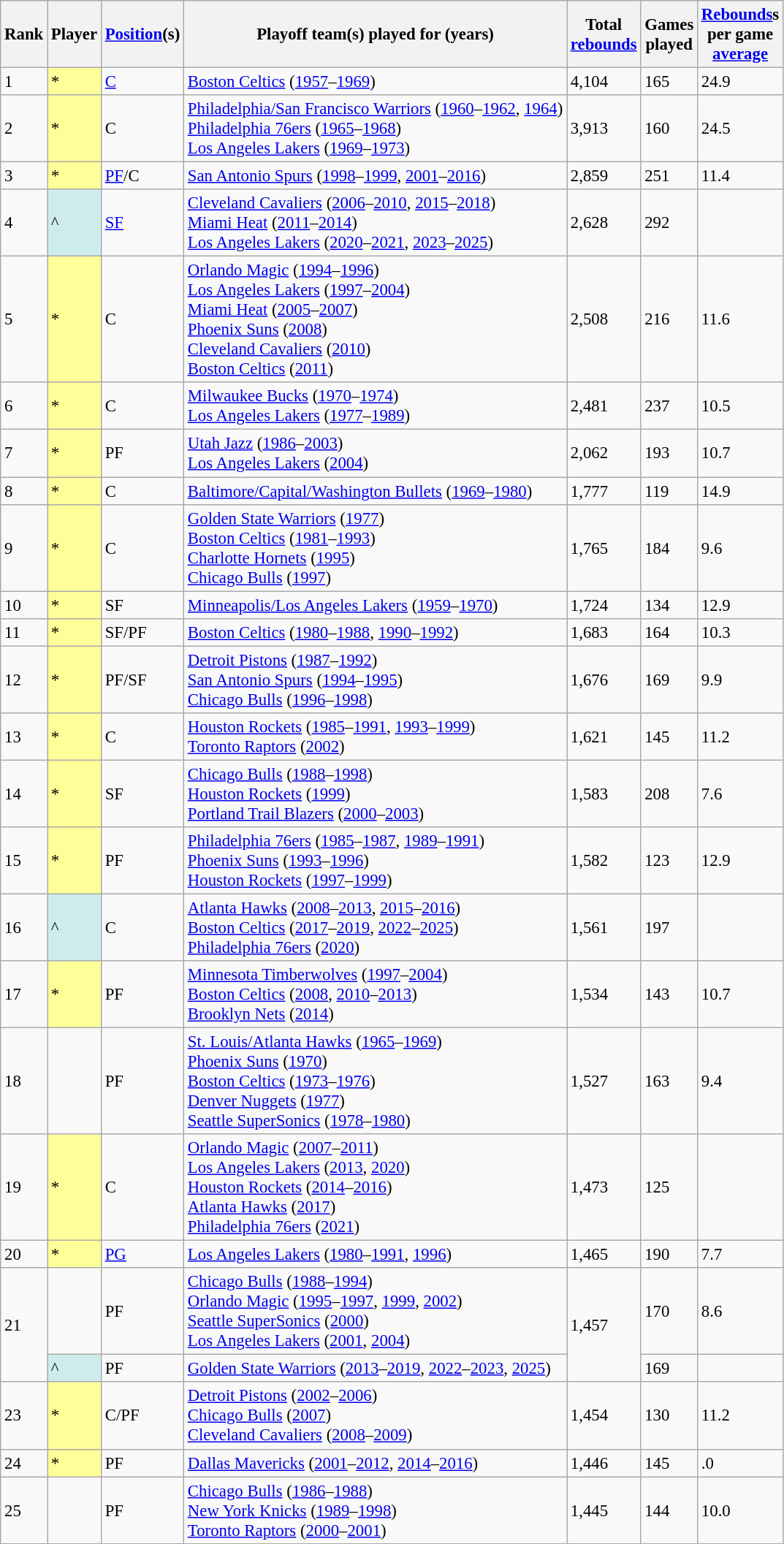<table class="wikitable sortable" style="font-size: 95%;">
<tr>
<th>Rank</th>
<th>Player</th>
<th><a href='#'>Position</a>(s)</th>
<th class="unsortable">Playoff team(s) played for (years)</th>
<th>Total <br> <a href='#'>rebounds</a></th>
<th>Games <br> played</th>
<th><a href='#'>Rebounds</a>s <br> per game<br><a href='#'>average</a></th>
</tr>
<tr>
<td>1</td>
<td bgcolor="#FFFF99">*</td>
<td><a href='#'>C</a></td>
<td><a href='#'>Boston Celtics</a> (<a href='#'>1957</a>–<a href='#'>1969</a>)</td>
<td>4,104</td>
<td>165</td>
<td>24.9</td>
</tr>
<tr>
<td>2</td>
<td bgcolor="#FFFF99">*</td>
<td>C</td>
<td><a href='#'>Philadelphia/San Francisco Warriors</a> (<a href='#'>1960</a>–<a href='#'>1962</a>, <a href='#'>1964</a>)<br><a href='#'>Philadelphia 76ers</a> (<a href='#'>1965</a>–<a href='#'>1968</a>)<br><a href='#'>Los Angeles Lakers</a> (<a href='#'>1969</a>–<a href='#'>1973</a>)</td>
<td>3,913</td>
<td>160</td>
<td>24.5</td>
</tr>
<tr>
<td>3</td>
<td bgcolor="#FFFF99">*</td>
<td><a href='#'>PF</a>/C</td>
<td><a href='#'>San Antonio Spurs</a> (<a href='#'>1998</a>–<a href='#'>1999</a>, <a href='#'>2001</a>–<a href='#'>2016</a>)</td>
<td>2,859</td>
<td>251</td>
<td>11.4</td>
</tr>
<tr>
<td>4</td>
<td bgcolor="#CFECEC">^</td>
<td><a href='#'>SF</a></td>
<td><a href='#'>Cleveland Cavaliers</a> (<a href='#'>2006</a>–<a href='#'>2010</a>, <a href='#'>2015</a>–<a href='#'>2018</a>)<br><a href='#'>Miami Heat</a> (<a href='#'>2011</a>–<a href='#'>2014</a>)<br><a href='#'>Los Angeles Lakers</a> (<a href='#'>2020</a>–<a href='#'>2021</a>, <a href='#'>2023</a>–<a href='#'>2025</a>)</td>
<td>2,628</td>
<td>292</td>
<td></td>
</tr>
<tr>
<td>5</td>
<td bgcolor="#FFFF99">*</td>
<td>C</td>
<td><a href='#'>Orlando Magic</a> (<a href='#'>1994</a>–<a href='#'>1996</a>)<br><a href='#'>Los Angeles Lakers</a> (<a href='#'>1997</a>–<a href='#'>2004</a>)<br><a href='#'>Miami Heat</a> (<a href='#'>2005</a>–<a href='#'>2007</a>)<br><a href='#'>Phoenix Suns</a> (<a href='#'>2008</a>)<br><a href='#'>Cleveland Cavaliers</a> (<a href='#'>2010</a>)<br><a href='#'>Boston Celtics</a> (<a href='#'>2011</a>)</td>
<td>2,508</td>
<td>216</td>
<td>11.6</td>
</tr>
<tr>
<td>6</td>
<td bgcolor="#FFFF99">*</td>
<td>C</td>
<td><a href='#'>Milwaukee Bucks</a> (<a href='#'>1970</a>–<a href='#'>1974</a>)<br><a href='#'>Los Angeles Lakers</a> (<a href='#'>1977</a>–<a href='#'>1989</a>)</td>
<td>2,481</td>
<td>237</td>
<td>10.5</td>
</tr>
<tr>
<td>7</td>
<td bgcolor="#FFFF99">*</td>
<td>PF</td>
<td><a href='#'>Utah Jazz</a> (<a href='#'>1986</a>–<a href='#'>2003</a>)<br><a href='#'>Los Angeles Lakers</a> (<a href='#'>2004</a>)</td>
<td>2,062</td>
<td>193</td>
<td>10.7</td>
</tr>
<tr>
<td>8</td>
<td bgcolor="#FFFF99">*</td>
<td>C</td>
<td><a href='#'>Baltimore/Capital/Washington Bullets</a> (<a href='#'>1969</a>–<a href='#'>1980</a>)</td>
<td>1,777</td>
<td>119</td>
<td>14.9</td>
</tr>
<tr>
<td>9</td>
<td bgcolor="#FFFF99">*</td>
<td>C</td>
<td><a href='#'>Golden State Warriors</a> (<a href='#'>1977</a>)<br><a href='#'>Boston Celtics</a> (<a href='#'>1981</a>–<a href='#'>1993</a>)<br><a href='#'>Charlotte Hornets</a> (<a href='#'>1995</a>)<br><a href='#'>Chicago Bulls</a> (<a href='#'>1997</a>)</td>
<td>1,765</td>
<td>184</td>
<td>9.6</td>
</tr>
<tr>
<td>10</td>
<td bgcolor="#FFFF99">*</td>
<td>SF</td>
<td><a href='#'>Minneapolis/Los Angeles Lakers</a> (<a href='#'>1959</a>–<a href='#'>1970</a>)</td>
<td>1,724</td>
<td>134</td>
<td>12.9</td>
</tr>
<tr>
<td>11</td>
<td bgcolor="#FFFF99">*</td>
<td>SF/PF</td>
<td><a href='#'>Boston Celtics</a> (<a href='#'>1980</a>–<a href='#'>1988</a>, <a href='#'>1990</a>–<a href='#'>1992</a>)</td>
<td>1,683</td>
<td>164</td>
<td>10.3</td>
</tr>
<tr>
<td>12</td>
<td bgcolor="#FFFF99">*</td>
<td>PF/SF</td>
<td><a href='#'>Detroit Pistons</a> (<a href='#'>1987</a>–<a href='#'>1992</a>)<br><a href='#'>San Antonio Spurs</a> (<a href='#'>1994</a>–<a href='#'>1995</a>)<br><a href='#'>Chicago Bulls</a> (<a href='#'>1996</a>–<a href='#'>1998</a>)</td>
<td>1,676</td>
<td>169</td>
<td>9.9</td>
</tr>
<tr>
<td>13</td>
<td bgcolor="#FFFF99">*</td>
<td>C</td>
<td><a href='#'>Houston Rockets</a> (<a href='#'>1985</a>–<a href='#'>1991</a>, <a href='#'>1993</a>–<a href='#'>1999</a>)<br><a href='#'>Toronto Raptors</a> (<a href='#'>2002</a>)</td>
<td>1,621</td>
<td>145</td>
<td>11.2</td>
</tr>
<tr>
<td>14</td>
<td bgcolor="#FFFF99">*</td>
<td>SF</td>
<td><a href='#'>Chicago Bulls</a> (<a href='#'>1988</a>–<a href='#'>1998</a>)<br><a href='#'>Houston Rockets</a> (<a href='#'>1999</a>)<br><a href='#'>Portland Trail Blazers</a> (<a href='#'>2000</a>–<a href='#'>2003</a>)</td>
<td>1,583</td>
<td>208</td>
<td>7.6</td>
</tr>
<tr>
<td>15</td>
<td bgcolor="#FFFF99">*</td>
<td>PF</td>
<td><a href='#'>Philadelphia 76ers</a> (<a href='#'>1985</a>–<a href='#'>1987</a>, <a href='#'>1989</a>–<a href='#'>1991</a>)<br><a href='#'>Phoenix Suns</a> (<a href='#'>1993</a>–<a href='#'>1996</a>)<br><a href='#'>Houston Rockets</a> (<a href='#'>1997</a>–<a href='#'>1999</a>)</td>
<td>1,582</td>
<td>123</td>
<td>12.9</td>
</tr>
<tr>
<td>16</td>
<td bgcolor="#CFECEC">^</td>
<td>C</td>
<td><a href='#'>Atlanta Hawks</a> (<a href='#'>2008</a>–<a href='#'>2013</a>, <a href='#'>2015</a>–<a href='#'>2016</a>)<br><a href='#'>Boston Celtics</a> (<a href='#'>2017</a>–<a href='#'>2019</a>, <a href='#'>2022</a>–<a href='#'>2025</a>)<br><a href='#'>Philadelphia 76ers</a> (<a href='#'>2020</a>)</td>
<td>1,561</td>
<td>197</td>
<td></td>
</tr>
<tr>
<td>17</td>
<td bgcolor="#FFFF99">*</td>
<td>PF</td>
<td><a href='#'>Minnesota Timberwolves</a> (<a href='#'>1997</a>–<a href='#'>2004</a>)<br><a href='#'>Boston Celtics</a> (<a href='#'>2008</a>, <a href='#'>2010</a>–<a href='#'>2013</a>)<br><a href='#'>Brooklyn Nets</a> (<a href='#'>2014</a>)</td>
<td>1,534</td>
<td>143</td>
<td>10.7</td>
</tr>
<tr>
<td>18</td>
<td></td>
<td>PF</td>
<td><a href='#'>St. Louis/Atlanta Hawks</a> (<a href='#'>1965</a>–<a href='#'>1969</a>)<br><a href='#'>Phoenix Suns</a> (<a href='#'>1970</a>)<br><a href='#'>Boston Celtics</a> (<a href='#'>1973</a>–<a href='#'>1976</a>)<br><a href='#'>Denver Nuggets</a> (<a href='#'>1977</a>)<br><a href='#'>Seattle SuperSonics</a> (<a href='#'>1978</a>–<a href='#'>1980</a>)</td>
<td>1,527</td>
<td>163</td>
<td>9.4</td>
</tr>
<tr>
<td>19</td>
<td bgcolor="#FFFF99">*</td>
<td>C</td>
<td><a href='#'>Orlando Magic</a> (<a href='#'>2007</a>–<a href='#'>2011</a>)<br><a href='#'>Los Angeles Lakers</a> (<a href='#'>2013</a>, <a href='#'>2020</a>)<br><a href='#'>Houston Rockets</a> (<a href='#'>2014</a>–<a href='#'>2016</a>)<br><a href='#'>Atlanta Hawks</a> (<a href='#'>2017</a>)<br><a href='#'>Philadelphia 76ers</a> (<a href='#'>2021</a>)</td>
<td>1,473</td>
<td>125</td>
<td></td>
</tr>
<tr>
<td>20</td>
<td bgcolor="#FFFF99">*</td>
<td><a href='#'>PG</a></td>
<td><a href='#'>Los Angeles Lakers</a> (<a href='#'>1980</a>–<a href='#'>1991</a>, <a href='#'>1996</a>)</td>
<td>1,465</td>
<td>190</td>
<td>7.7</td>
</tr>
<tr>
<td rowspan=2>21</td>
<td></td>
<td>PF</td>
<td><a href='#'>Chicago Bulls</a> (<a href='#'>1988</a>–<a href='#'>1994</a>)<br><a href='#'>Orlando Magic</a> (<a href='#'>1995</a>–<a href='#'>1997</a>, <a href='#'>1999</a>, <a href='#'>2002</a>)<br><a href='#'>Seattle SuperSonics</a> (<a href='#'>2000</a>)<br><a href='#'>Los Angeles Lakers</a> (<a href='#'>2001</a>, <a href='#'>2004</a>)</td>
<td rowspan=2>1,457</td>
<td>170</td>
<td>8.6</td>
</tr>
<tr>
<td bgcolor="#CFECEC">^</td>
<td>PF</td>
<td><a href='#'>Golden State Warriors</a> (<a href='#'>2013</a>–<a href='#'>2019</a>, <a href='#'>2022</a>–<a href='#'>2023</a>, <a href='#'>2025</a>)</td>
<td>169</td>
<td></td>
</tr>
<tr>
<td>23</td>
<td bgcolor="#FFFF99">*</td>
<td>C/PF</td>
<td><a href='#'>Detroit Pistons</a> (<a href='#'>2002</a>–<a href='#'>2006</a>)<br><a href='#'>Chicago Bulls</a> (<a href='#'>2007</a>)<br><a href='#'>Cleveland Cavaliers</a> (<a href='#'>2008</a>–<a href='#'>2009</a>)</td>
<td>1,454</td>
<td>130</td>
<td>11.2</td>
</tr>
<tr>
<td>24</td>
<td bgcolor="#FFFF99">*</td>
<td>PF</td>
<td><a href='#'>Dallas Mavericks</a> (<a href='#'>2001</a>–<a href='#'>2012</a>, <a href='#'>2014</a>–<a href='#'>2016</a>)</td>
<td>1,446</td>
<td>145</td>
<td>.0</td>
</tr>
<tr>
<td>25</td>
<td></td>
<td>PF</td>
<td><a href='#'>Chicago Bulls</a> (<a href='#'>1986</a>–<a href='#'>1988</a>)<br><a href='#'>New York Knicks</a> (<a href='#'>1989</a>–<a href='#'>1998</a>)<br><a href='#'>Toronto Raptors</a> (<a href='#'>2000</a>–<a href='#'>2001</a>)</td>
<td>1,445</td>
<td>144</td>
<td>10.0</td>
</tr>
</table>
